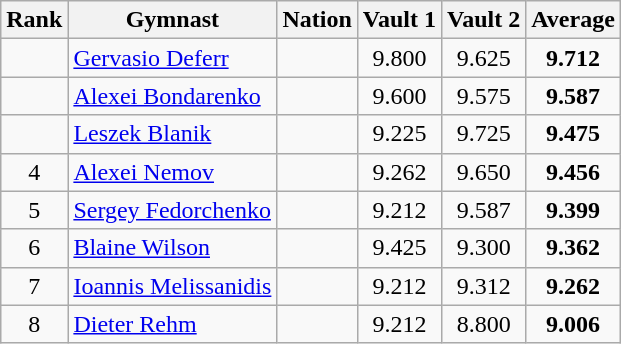<table class="wikitable sortable" style="text-align:center">
<tr>
<th>Rank</th>
<th>Gymnast</th>
<th>Nation</th>
<th>Vault 1</th>
<th>Vault 2</th>
<th>Average</th>
</tr>
<tr>
<td></td>
<td align=left><a href='#'>Gervasio Deferr</a></td>
<td align=left></td>
<td>9.800</td>
<td>9.625</td>
<td><strong>9.712</strong></td>
</tr>
<tr>
<td></td>
<td align=left><a href='#'>Alexei Bondarenko</a></td>
<td align=left></td>
<td>9.600</td>
<td>9.575</td>
<td><strong>9.587</strong></td>
</tr>
<tr>
<td></td>
<td align=left><a href='#'>Leszek Blanik</a></td>
<td align=left></td>
<td>9.225</td>
<td>9.725</td>
<td><strong>9.475</strong></td>
</tr>
<tr>
<td>4</td>
<td align=left><a href='#'>Alexei Nemov</a></td>
<td align=left></td>
<td>9.262</td>
<td>9.650</td>
<td><strong>9.456</strong></td>
</tr>
<tr>
<td>5</td>
<td align=left><a href='#'>Sergey Fedorchenko</a></td>
<td align=left></td>
<td>9.212</td>
<td>9.587</td>
<td><strong>9.399</strong></td>
</tr>
<tr>
<td>6</td>
<td align=left><a href='#'>Blaine Wilson</a></td>
<td align=left></td>
<td>9.425</td>
<td>9.300</td>
<td><strong>9.362</strong></td>
</tr>
<tr>
<td>7</td>
<td align=left><a href='#'>Ioannis Melissanidis</a></td>
<td align=left></td>
<td>9.212</td>
<td>9.312</td>
<td><strong>9.262</strong></td>
</tr>
<tr>
<td>8</td>
<td align=left><a href='#'>Dieter Rehm</a></td>
<td align=left></td>
<td>9.212</td>
<td>8.800</td>
<td><strong>9.006</strong></td>
</tr>
</table>
